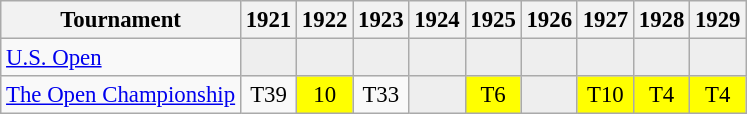<table class="wikitable" style="font-size:95%;text-align:center;">
<tr>
<th>Tournament</th>
<th>1921</th>
<th>1922</th>
<th>1923</th>
<th>1924</th>
<th>1925</th>
<th>1926</th>
<th>1927</th>
<th>1928</th>
<th>1929</th>
</tr>
<tr>
<td align=left><a href='#'>U.S. Open</a></td>
<td style="background:#eeeeee;"></td>
<td style="background:#eeeeee;"></td>
<td style="background:#eeeeee;"></td>
<td style="background:#eeeeee;"></td>
<td style="background:#eeeeee;"></td>
<td style="background:#eeeeee;"></td>
<td style="background:#eeeeee;"></td>
<td style="background:#eeeeee;"></td>
<td style="background:#eeeeee;"></td>
</tr>
<tr>
<td align=left><a href='#'>The Open Championship</a></td>
<td>T39</td>
<td style="background:yellow;">10</td>
<td>T33</td>
<td style="background:#eeeeee;"></td>
<td style="background:yellow;">T6</td>
<td style="background:#eeeeee;"></td>
<td style="background:yellow;">T10</td>
<td style="background:yellow;">T4</td>
<td style="background:yellow;">T4</td>
</tr>
</table>
